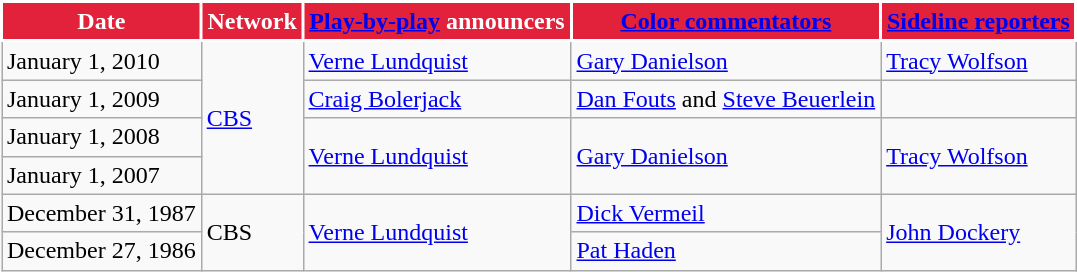<table class="wikitable">
<tr>
<th style="background:#e2223b; color:#fff; border:2px solid #fff;">Date</th>
<th style="background:#e2223b; color:#fff; border:2px solid #fff;">Network</th>
<th style="background:#e2223b; color:#fff; border:2px solid #fff;"><a href='#'><span>Play-by-play</span></a> announcers</th>
<th style="background:#e2223b; color:#fff; border:2px solid #fff;"><a href='#'><span>Color commentators</span></a></th>
<th style="background:#e2223b; color:#fff; border:2px solid #fff;"><a href='#'><span>Sideline reporters</span></a></th>
</tr>
<tr>
<td>January 1, 2010</td>
<td rowspan=4><a href='#'>CBS</a></td>
<td><a href='#'>Verne Lundquist</a></td>
<td><a href='#'>Gary Danielson</a></td>
<td><a href='#'>Tracy Wolfson</a></td>
</tr>
<tr>
<td>January 1, 2009</td>
<td><a href='#'>Craig Bolerjack</a></td>
<td><a href='#'>Dan Fouts</a> and <a href='#'>Steve Beuerlein</a></td>
<td></td>
</tr>
<tr>
<td>January 1, 2008</td>
<td rowspan=2><a href='#'>Verne Lundquist</a></td>
<td rowspan=2><a href='#'>Gary Danielson</a></td>
<td rowspan=2><a href='#'>Tracy Wolfson</a></td>
</tr>
<tr>
<td>January 1, 2007</td>
</tr>
<tr>
<td>December 31, 1987</td>
<td rowspan=2>CBS</td>
<td rowspan=2><a href='#'>Verne Lundquist</a></td>
<td><a href='#'>Dick Vermeil</a></td>
<td rowspan=2><a href='#'>John Dockery</a></td>
</tr>
<tr>
<td>December 27, 1986</td>
<td><a href='#'>Pat Haden</a></td>
</tr>
</table>
